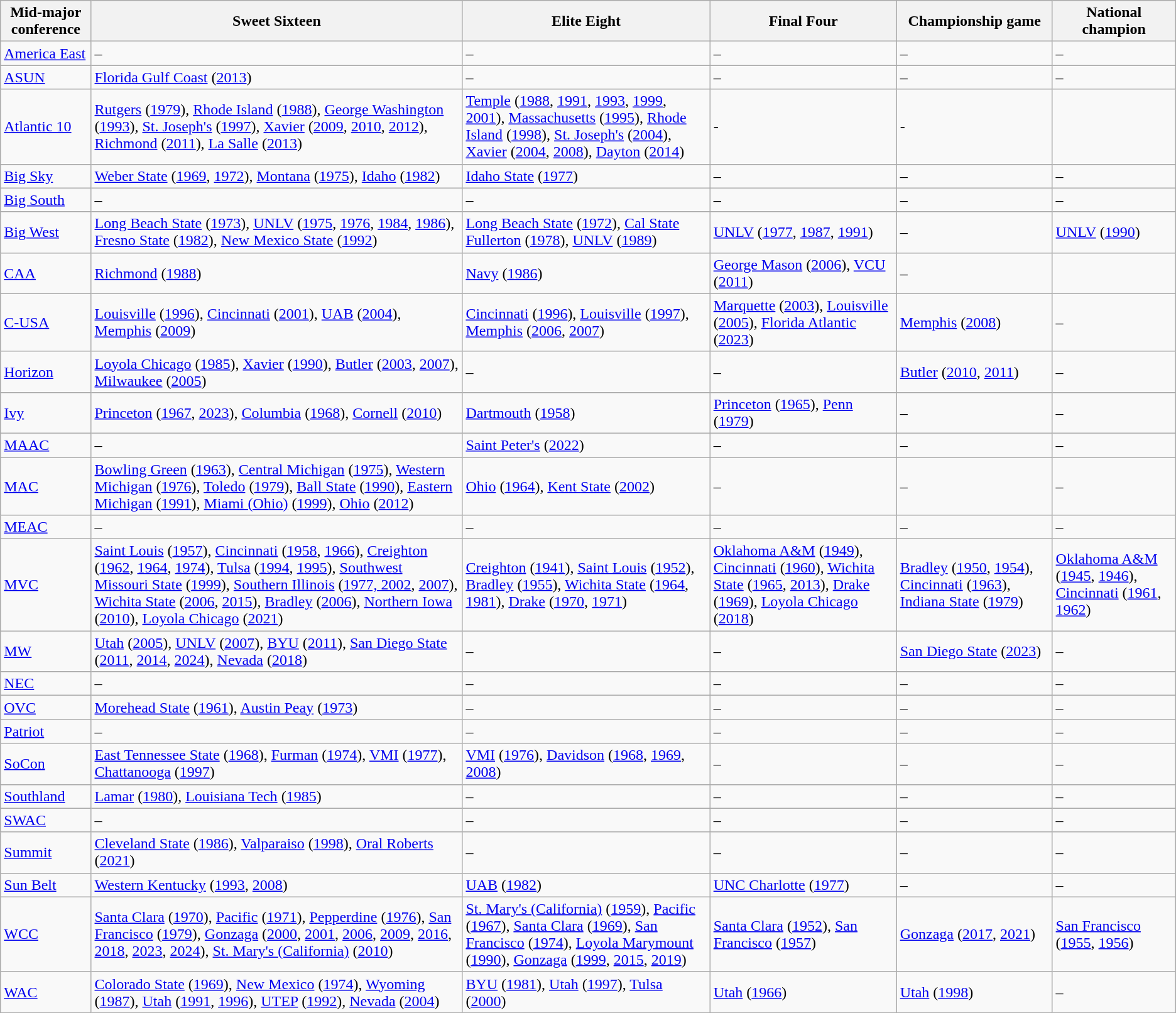<table class="wikitable">
<tr>
<th>Mid-major conference</th>
<th>Sweet Sixteen</th>
<th>Elite Eight</th>
<th>Final Four</th>
<th>Championship game</th>
<th>National champion</th>
</tr>
<tr>
<td><a href='#'>America East</a></td>
<td>–</td>
<td>–</td>
<td>–</td>
<td>–</td>
<td>–</td>
</tr>
<tr>
<td><a href='#'>ASUN</a></td>
<td><a href='#'>Florida Gulf Coast</a> (<a href='#'>2013</a>)</td>
<td>–</td>
<td>–</td>
<td>–</td>
<td>–</td>
</tr>
<tr>
<td><a href='#'>Atlantic 10</a></td>
<td><a href='#'>Rutgers</a> (<a href='#'>1979</a>), <a href='#'>Rhode Island</a> (<a href='#'>1988</a>), <a href='#'>George Washington</a> (<a href='#'>1993</a>), <a href='#'>St. Joseph's</a> (<a href='#'>1997</a>), <a href='#'>Xavier</a> (<a href='#'>2009</a>, <a href='#'>2010</a>, <a href='#'>2012</a>), <a href='#'>Richmond</a> (<a href='#'>2011</a>), <a href='#'>La Salle</a> (<a href='#'>2013</a>)</td>
<td><a href='#'>Temple</a> (<a href='#'>1988</a>, <a href='#'>1991</a>, <a href='#'>1993</a>, <a href='#'>1999</a>, <a href='#'>2001</a>), <a href='#'>Massachusetts</a> (<a href='#'>1995</a>), <a href='#'>Rhode Island</a> (<a href='#'>1998</a>), <a href='#'>St. Joseph's</a> (<a href='#'>2004</a>), <a href='#'>Xavier</a> (<a href='#'>2004</a>, <a href='#'>2008</a>), <a href='#'>Dayton</a> (<a href='#'>2014</a>)</td>
<td>-</td>
<td>-</td>
</tr>
<tr>
<td><a href='#'>Big Sky</a></td>
<td><a href='#'>Weber State</a> (<a href='#'>1969</a>, <a href='#'>1972</a>), <a href='#'>Montana</a> (<a href='#'>1975</a>), <a href='#'>Idaho</a> (<a href='#'>1982</a>)</td>
<td><a href='#'>Idaho State</a> (<a href='#'>1977</a>)</td>
<td>–</td>
<td>–</td>
<td>–</td>
</tr>
<tr>
<td><a href='#'>Big South</a></td>
<td>–</td>
<td>–</td>
<td>–</td>
<td>–</td>
<td>–</td>
</tr>
<tr>
<td><a href='#'>Big West</a></td>
<td><a href='#'>Long Beach State</a> (<a href='#'>1973</a>), <a href='#'>UNLV</a> (<a href='#'>1975</a>, <a href='#'>1976</a>, <a href='#'>1984</a>, <a href='#'>1986</a>), <a href='#'>Fresno State</a> (<a href='#'>1982</a>), <a href='#'>New Mexico State</a> (<a href='#'>1992</a>)</td>
<td><a href='#'>Long Beach State</a> (<a href='#'>1972</a>), <a href='#'>Cal State Fullerton</a> (<a href='#'>1978</a>), <a href='#'>UNLV</a> (<a href='#'>1989</a>)</td>
<td><a href='#'>UNLV</a> (<a href='#'>1977</a>, <a href='#'>1987</a>, <a href='#'>1991</a>)</td>
<td>–</td>
<td><a href='#'>UNLV</a> (<a href='#'>1990</a>)</td>
</tr>
<tr>
<td><a href='#'>CAA</a></td>
<td><a href='#'>Richmond</a> (<a href='#'>1988</a>)</td>
<td><a href='#'>Navy</a> (<a href='#'>1986</a>)</td>
<td><a href='#'>George Mason</a> (<a href='#'>2006</a>), <a href='#'>VCU</a> (<a href='#'>2011</a>)</td>
<td>–</td>
<td></td>
</tr>
<tr>
<td><a href='#'>C-USA</a></td>
<td><a href='#'>Louisville</a> (<a href='#'>1996</a>), <a href='#'>Cincinnati</a> (<a href='#'>2001</a>), <a href='#'>UAB</a> (<a href='#'>2004</a>), <a href='#'>Memphis</a> (<a href='#'>2009</a>)</td>
<td><a href='#'>Cincinnati</a> (<a href='#'>1996</a>), <a href='#'>Louisville</a> (<a href='#'>1997</a>), <a href='#'>Memphis</a> (<a href='#'>2006</a>, <a href='#'>2007</a>)</td>
<td><a href='#'>Marquette</a> (<a href='#'>2003</a>), <a href='#'>Louisville</a> (<a href='#'>2005</a>), <a href='#'>Florida Atlantic</a> (<a href='#'>2023</a>)</td>
<td><a href='#'>Memphis</a> (<a href='#'>2008</a>)</td>
<td>–</td>
</tr>
<tr>
<td><a href='#'>Horizon</a></td>
<td><a href='#'>Loyola Chicago</a> (<a href='#'>1985</a>), <a href='#'>Xavier</a> (<a href='#'>1990</a>), <a href='#'>Butler</a> (<a href='#'>2003</a>, <a href='#'>2007</a>), <a href='#'>Milwaukee</a> (<a href='#'>2005</a>)</td>
<td>–</td>
<td>–</td>
<td><a href='#'>Butler</a> (<a href='#'>2010</a>, <a href='#'>2011</a>)</td>
<td>–</td>
</tr>
<tr>
<td><a href='#'>Ivy</a></td>
<td><a href='#'>Princeton</a> (<a href='#'>1967</a>, <a href='#'>2023</a>), <a href='#'>Columbia</a> (<a href='#'>1968</a>), <a href='#'>Cornell</a> (<a href='#'>2010</a>)</td>
<td><a href='#'>Dartmouth</a> (<a href='#'>1958</a>)</td>
<td><a href='#'>Princeton</a> (<a href='#'>1965</a>), <a href='#'>Penn</a> (<a href='#'>1979</a>)</td>
<td>–</td>
<td>–</td>
</tr>
<tr>
<td><a href='#'>MAAC</a></td>
<td>–</td>
<td><a href='#'>Saint Peter's</a> (<a href='#'>2022</a>)</td>
<td>–</td>
<td>–</td>
<td>–</td>
</tr>
<tr>
<td><a href='#'>MAC</a></td>
<td><a href='#'>Bowling Green</a> (<a href='#'>1963</a>), <a href='#'>Central Michigan</a> (<a href='#'>1975</a>), <a href='#'>Western Michigan</a> (<a href='#'>1976</a>), <a href='#'>Toledo</a> (<a href='#'>1979</a>), <a href='#'>Ball State</a> (<a href='#'>1990</a>), <a href='#'>Eastern Michigan</a> (<a href='#'>1991</a>), <a href='#'>Miami (Ohio)</a> (<a href='#'>1999</a>), <a href='#'>Ohio</a> (<a href='#'>2012</a>)</td>
<td><a href='#'>Ohio</a> (<a href='#'>1964</a>), <a href='#'>Kent State</a> (<a href='#'>2002</a>)</td>
<td>–</td>
<td>–</td>
<td>–</td>
</tr>
<tr>
<td><a href='#'>MEAC</a></td>
<td>–</td>
<td>–</td>
<td>–</td>
<td>–</td>
<td>–</td>
</tr>
<tr>
<td><a href='#'>MVC</a></td>
<td><a href='#'>Saint Louis</a> (<a href='#'>1957</a>), <a href='#'>Cincinnati</a> (<a href='#'>1958</a>, <a href='#'>1966</a>), <a href='#'>Creighton</a> (<a href='#'>1962</a>, <a href='#'>1964</a>, <a href='#'>1974</a>), <a href='#'>Tulsa</a> (<a href='#'>1994</a>, <a href='#'>1995</a>), <a href='#'>Southwest Missouri State</a> (<a href='#'>1999</a>), <a href='#'>Southern Illinois</a> (<a href='#'>1977, 2002</a>, <a href='#'>2007</a>), <a href='#'>Wichita State</a> (<a href='#'>2006</a>, <a href='#'>2015</a>), <a href='#'>Bradley</a> (<a href='#'>2006</a>), <a href='#'>Northern Iowa</a> (<a href='#'>2010</a>), <a href='#'>Loyola Chicago</a> (<a href='#'>2021</a>)</td>
<td><a href='#'>Creighton</a> (<a href='#'>1941</a>), <a href='#'>Saint Louis</a> (<a href='#'>1952</a>), <a href='#'>Bradley</a> (<a href='#'>1955</a>), <a href='#'>Wichita State</a> (<a href='#'>1964</a>, <a href='#'>1981</a>), <a href='#'>Drake</a> (<a href='#'>1970</a>, <a href='#'>1971</a>)</td>
<td><a href='#'>Oklahoma A&M</a> (<a href='#'>1949</a>), <a href='#'>Cincinnati</a> (<a href='#'>1960</a>), <a href='#'>Wichita State</a> (<a href='#'>1965</a>, <a href='#'>2013</a>), <a href='#'>Drake</a> (<a href='#'>1969</a>), <a href='#'>Loyola Chicago</a> (<a href='#'>2018</a>)</td>
<td><a href='#'>Bradley</a> (<a href='#'>1950</a>, <a href='#'>1954</a>), <a href='#'>Cincinnati</a> (<a href='#'>1963</a>), <a href='#'>Indiana State</a> (<a href='#'>1979</a>)</td>
<td><a href='#'>Oklahoma A&M</a> (<a href='#'>1945</a>, <a href='#'>1946</a>), <a href='#'>Cincinnati</a> (<a href='#'>1961</a>, <a href='#'>1962</a>)</td>
</tr>
<tr>
<td><a href='#'>MW</a></td>
<td><a href='#'>Utah</a> (<a href='#'>2005</a>), <a href='#'>UNLV</a> (<a href='#'>2007</a>), <a href='#'>BYU</a> (<a href='#'>2011</a>), <a href='#'>San Diego State</a> (<a href='#'>2011</a>, <a href='#'>2014</a>, <a href='#'>2024</a>), <a href='#'>Nevada</a> (<a href='#'>2018</a>)</td>
<td>–</td>
<td>–</td>
<td><a href='#'>San Diego State</a> (<a href='#'>2023</a>)</td>
<td>–</td>
</tr>
<tr>
<td><a href='#'>NEC</a></td>
<td>–</td>
<td>–</td>
<td>–</td>
<td>–</td>
<td>–</td>
</tr>
<tr>
<td><a href='#'>OVC</a></td>
<td><a href='#'>Morehead State</a> (<a href='#'>1961</a>), <a href='#'>Austin Peay</a> (<a href='#'>1973</a>)</td>
<td>–</td>
<td>–</td>
<td>–</td>
<td>–</td>
</tr>
<tr>
<td><a href='#'>Patriot</a></td>
<td>–</td>
<td>–</td>
<td>–</td>
<td>–</td>
<td>–</td>
</tr>
<tr>
<td><a href='#'>SoCon</a></td>
<td><a href='#'>East Tennessee State</a> (<a href='#'>1968</a>), <a href='#'>Furman</a> (<a href='#'>1974</a>), <a href='#'>VMI</a> (<a href='#'>1977</a>), <a href='#'>Chattanooga</a> (<a href='#'>1997</a>)</td>
<td><a href='#'>VMI</a> (<a href='#'>1976</a>), <a href='#'>Davidson</a> (<a href='#'>1968</a>, <a href='#'>1969</a>, <a href='#'>2008</a>)</td>
<td>–</td>
<td>–</td>
<td>–</td>
</tr>
<tr>
<td><a href='#'>Southland</a></td>
<td><a href='#'>Lamar</a> (<a href='#'>1980</a>), <a href='#'>Louisiana Tech</a> (<a href='#'>1985</a>)</td>
<td>–</td>
<td>–</td>
<td>–</td>
<td>–</td>
</tr>
<tr>
<td><a href='#'>SWAC</a></td>
<td>–</td>
<td>–</td>
<td>–</td>
<td>–</td>
<td>–</td>
</tr>
<tr>
<td><a href='#'>Summit</a></td>
<td><a href='#'>Cleveland State</a> (<a href='#'>1986</a>), <a href='#'>Valparaiso</a> (<a href='#'>1998</a>), <a href='#'>Oral Roberts</a> (<a href='#'>2021</a>)</td>
<td>–</td>
<td>–</td>
<td>–</td>
<td>–</td>
</tr>
<tr>
<td><a href='#'>Sun Belt</a></td>
<td><a href='#'>Western Kentucky</a> (<a href='#'>1993</a>, <a href='#'>2008</a>)</td>
<td><a href='#'>UAB</a> (<a href='#'>1982</a>)</td>
<td><a href='#'>UNC Charlotte</a> (<a href='#'>1977</a>)</td>
<td>–</td>
<td>–</td>
</tr>
<tr>
<td><a href='#'>WCC</a></td>
<td><a href='#'>Santa Clara</a> (<a href='#'>1970</a>), <a href='#'>Pacific</a> (<a href='#'>1971</a>), <a href='#'>Pepperdine</a> (<a href='#'>1976</a>), <a href='#'>San Francisco</a> (<a href='#'>1979</a>), <a href='#'>Gonzaga</a> (<a href='#'>2000</a>, <a href='#'>2001</a>, <a href='#'>2006</a>, <a href='#'>2009</a>, <a href='#'>2016</a>, <a href='#'>2018</a>, <a href='#'>2023</a>, <a href='#'>2024</a>), <a href='#'>St. Mary's (California)</a> (<a href='#'>2010</a>)</td>
<td><a href='#'>St. Mary's (California)</a> (<a href='#'>1959</a>), <a href='#'>Pacific</a> (<a href='#'>1967</a>), <a href='#'>Santa Clara</a> (<a href='#'>1969</a>), <a href='#'>San Francisco</a> (<a href='#'>1974</a>), <a href='#'>Loyola Marymount</a> (<a href='#'>1990</a>), <a href='#'>Gonzaga</a> (<a href='#'>1999</a>, <a href='#'>2015</a>, <a href='#'>2019</a>)</td>
<td><a href='#'>Santa Clara</a> (<a href='#'>1952</a>), <a href='#'>San Francisco</a> (<a href='#'>1957</a>)</td>
<td><a href='#'>Gonzaga</a> (<a href='#'>2017</a>, <a href='#'>2021</a>)</td>
<td><a href='#'>San Francisco</a> (<a href='#'>1955</a>, <a href='#'>1956</a>)</td>
</tr>
<tr>
<td><a href='#'>WAC</a></td>
<td><a href='#'>Colorado State</a> (<a href='#'>1969</a>), <a href='#'>New Mexico</a> (<a href='#'>1974</a>), <a href='#'>Wyoming</a> (<a href='#'>1987</a>), <a href='#'>Utah</a> (<a href='#'>1991</a>, <a href='#'>1996</a>), <a href='#'>UTEP</a> (<a href='#'>1992</a>), <a href='#'>Nevada</a> (<a href='#'>2004</a>)</td>
<td><a href='#'>BYU</a> (<a href='#'>1981</a>), <a href='#'>Utah</a> (<a href='#'>1997</a>), <a href='#'>Tulsa</a> (<a href='#'>2000</a>)</td>
<td><a href='#'>Utah</a> (<a href='#'>1966</a>)</td>
<td><a href='#'>Utah</a> (<a href='#'>1998</a>)</td>
<td>–</td>
</tr>
</table>
